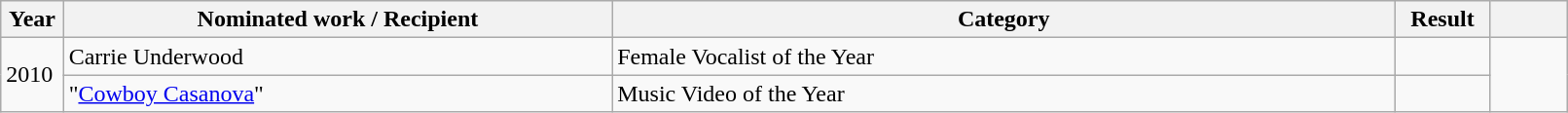<table class="wikitable plainrowheaders" style="width:85%;">
<tr>
<th scope="col" style="width:4%;">Year</th>
<th scope="col" style="width:35%;">Nominated work / Recipient</th>
<th scope="col" style="width:50%;">Category</th>
<th scope="col" style="width:6%;">Result</th>
<th scope="col" style="width:6%;"></th>
</tr>
<tr>
<td rowspan=2>2010</td>
<td>Carrie Underwood</td>
<td>Female Vocalist of the Year</td>
<td></td>
<td rowspan=2></td>
</tr>
<tr>
<td>"<a href='#'>Cowboy Casanova</a>"</td>
<td>Music Video of the Year</td>
<td></td>
</tr>
</table>
